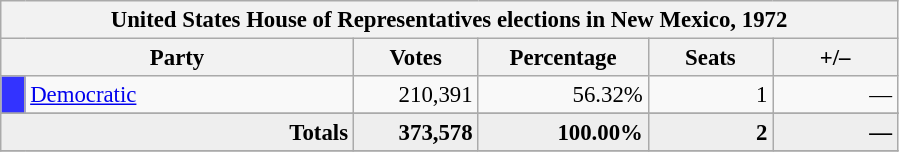<table class="wikitable" style="font-size: 95%;">
<tr>
<th colspan="6">United States House of Representatives elections in New Mexico, 1972</th>
</tr>
<tr>
<th colspan=2 style="width: 15em">Party</th>
<th style="width: 5em">Votes</th>
<th style="width: 7em">Percentage</th>
<th style="width: 5em">Seats</th>
<th style="width: 5em">+/–</th>
</tr>
<tr>
<th style="background-color:#3333FF; width: 3px"></th>
<td style="width: 130px"><a href='#'>Democratic</a></td>
<td align="right">210,391</td>
<td align="right">56.32%</td>
<td align="right">1</td>
<td align="right">—</td>
</tr>
<tr>
</tr>
<tr bgcolor="#EEEEEE">
<td colspan="2" align="right"><strong>Totals</strong></td>
<td align="right"><strong>373,578</strong></td>
<td align="right"><strong>100.00%</strong></td>
<td align="right"><strong>2</strong></td>
<td align="right"><strong>—</strong></td>
</tr>
<tr bgcolor="#EEEEEE">
</tr>
</table>
